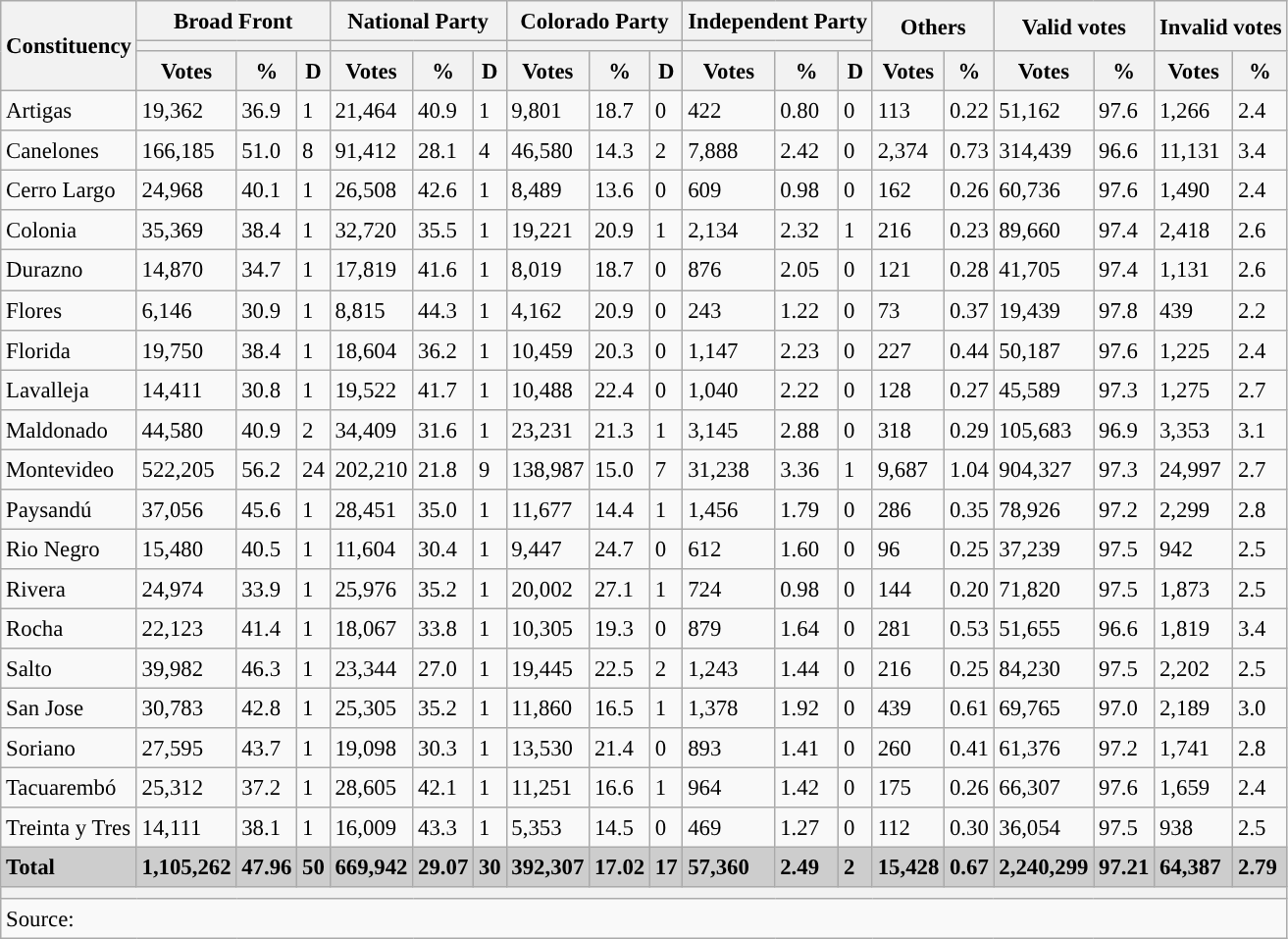<table class="wikitable sortable collapsible collapsed tpl-blanktable" style="text-align:left; font-size:95%; line-height:20px;">
<tr>
<th rowspan="3">Constituency</th>
<th colspan="3" width="30px" class="unsortable">Broad Front</th>
<th colspan="3" width="30px" class="unsortable">National Party</th>
<th colspan="3" width="30px" class="unsortable">Colorado Party</th>
<th colspan="3">Independent Party</th>
<th colspan="2" rowspan="2">Others</th>
<th colspan="2" rowspan="2">Valid votes</th>
<th colspan="2" rowspan="2">Invalid votes</th>
</tr>
<tr>
<th colspan="3" style="background:"></th>
<th colspan="3" style="background:"></th>
<th colspan="3" style="background:"></th>
<th colspan="3" style="background:"></th>
</tr>
<tr>
<th data-sort-type="number">Votes</th>
<th data-sort-type="number">%</th>
<th>D</th>
<th data-sort-type="number">Votes</th>
<th data-sort-type="number">%</th>
<th>D</th>
<th data-sort-type="number">Votes</th>
<th data-sort-type="number">%</th>
<th>D</th>
<th>Votes</th>
<th>%</th>
<th>D</th>
<th>Votes</th>
<th>%</th>
<th>Votes</th>
<th>%</th>
<th>Votes</th>
<th>%</th>
</tr>
<tr>
<td align="left">Artigas</td>
<td>19,362</td>
<td>36.9</td>
<td>1</td>
<td style="background:">21,464</td>
<td style="background:">40.9</td>
<td>1</td>
<td>9,801</td>
<td>18.7</td>
<td>0</td>
<td>422</td>
<td>0.80</td>
<td>0</td>
<td>113</td>
<td>0.22</td>
<td>51,162</td>
<td>97.6</td>
<td>1,266</td>
<td>2.4</td>
</tr>
<tr>
<td align="left">Canelones</td>
<td style="background:">166,185</td>
<td style="background:">51.0</td>
<td>8</td>
<td>91,412</td>
<td>28.1</td>
<td>4</td>
<td>46,580</td>
<td>14.3</td>
<td>2</td>
<td>7,888</td>
<td>2.42</td>
<td>0</td>
<td>2,374</td>
<td>0.73</td>
<td>314,439</td>
<td>96.6</td>
<td>11,131</td>
<td>3.4</td>
</tr>
<tr>
<td align="left">Cerro Largo</td>
<td>24,968</td>
<td>40.1</td>
<td>1</td>
<td style="background:">26,508</td>
<td style="background:">42.6</td>
<td>1</td>
<td>8,489</td>
<td>13.6</td>
<td>0</td>
<td>609</td>
<td>0.98</td>
<td>0</td>
<td>162</td>
<td>0.26</td>
<td>60,736</td>
<td>97.6</td>
<td>1,490</td>
<td>2.4</td>
</tr>
<tr>
<td align="left">Colonia</td>
<td style="background:">35,369</td>
<td style="background:">38.4</td>
<td>1</td>
<td>32,720</td>
<td>35.5</td>
<td>1</td>
<td>19,221</td>
<td>20.9</td>
<td>1</td>
<td>2,134</td>
<td>2.32</td>
<td>1</td>
<td>216</td>
<td>0.23</td>
<td>89,660</td>
<td>97.4</td>
<td>2,418</td>
<td>2.6</td>
</tr>
<tr>
<td align="left">Durazno</td>
<td>14,870</td>
<td>34.7</td>
<td>1</td>
<td style="background:">17,819</td>
<td style="background:">41.6</td>
<td>1</td>
<td>8,019</td>
<td>18.7</td>
<td>0</td>
<td>876</td>
<td>2.05</td>
<td>0</td>
<td>121</td>
<td>0.28</td>
<td>41,705</td>
<td>97.4</td>
<td>1,131</td>
<td>2.6</td>
</tr>
<tr>
<td align="left">Flores</td>
<td>6,146</td>
<td>30.9</td>
<td>1</td>
<td style="background:">8,815</td>
<td style="background:">44.3</td>
<td>1</td>
<td>4,162</td>
<td>20.9</td>
<td>0</td>
<td>243</td>
<td>1.22</td>
<td>0</td>
<td>73</td>
<td>0.37</td>
<td>19,439</td>
<td>97.8</td>
<td>439</td>
<td>2.2</td>
</tr>
<tr>
<td align="left">Florida</td>
<td style="background:">19,750</td>
<td style="background:">38.4</td>
<td>1</td>
<td>18,604</td>
<td>36.2</td>
<td>1</td>
<td>10,459</td>
<td>20.3</td>
<td>0</td>
<td>1,147</td>
<td>2.23</td>
<td>0</td>
<td>227</td>
<td>0.44</td>
<td>50,187</td>
<td>97.6</td>
<td>1,225</td>
<td>2.4</td>
</tr>
<tr>
<td align="left">Lavalleja</td>
<td>14,411</td>
<td>30.8</td>
<td>1</td>
<td style="background:">19,522</td>
<td style="background:">41.7</td>
<td>1</td>
<td>10,488</td>
<td>22.4</td>
<td>0</td>
<td>1,040</td>
<td>2.22</td>
<td>0</td>
<td>128</td>
<td>0.27</td>
<td>45,589</td>
<td>97.3</td>
<td>1,275</td>
<td>2.7</td>
</tr>
<tr>
<td align="left">Maldonado</td>
<td style="background:">44,580</td>
<td style="background:">40.9</td>
<td>2</td>
<td>34,409</td>
<td>31.6</td>
<td>1</td>
<td>23,231</td>
<td>21.3</td>
<td>1</td>
<td>3,145</td>
<td>2.88</td>
<td>0</td>
<td>318</td>
<td>0.29</td>
<td>105,683</td>
<td>96.9</td>
<td>3,353</td>
<td>3.1</td>
</tr>
<tr>
<td align="left">Montevideo</td>
<td style="background:">522,205</td>
<td style="background:">56.2</td>
<td>24</td>
<td>202,210</td>
<td>21.8</td>
<td>9</td>
<td>138,987</td>
<td>15.0</td>
<td>7</td>
<td>31,238</td>
<td>3.36</td>
<td>1</td>
<td>9,687</td>
<td>1.04</td>
<td>904,327</td>
<td>97.3</td>
<td>24,997</td>
<td>2.7</td>
</tr>
<tr>
<td align="left">Paysandú</td>
<td style="background:">37,056</td>
<td style="background:">45.6</td>
<td>1</td>
<td>28,451</td>
<td>35.0</td>
<td>1</td>
<td>11,677</td>
<td>14.4</td>
<td>1</td>
<td>1,456</td>
<td>1.79</td>
<td>0</td>
<td>286</td>
<td>0.35</td>
<td>78,926</td>
<td>97.2</td>
<td>2,299</td>
<td>2.8</td>
</tr>
<tr>
<td align="left">Rio Negro</td>
<td style="background:">15,480</td>
<td style="background:">40.5</td>
<td>1</td>
<td>11,604</td>
<td>30.4</td>
<td>1</td>
<td>9,447</td>
<td>24.7</td>
<td>0</td>
<td>612</td>
<td>1.60</td>
<td>0</td>
<td>96</td>
<td>0.25</td>
<td>37,239</td>
<td>97.5</td>
<td>942</td>
<td>2.5</td>
</tr>
<tr>
<td align="left">Rivera</td>
<td>24,974</td>
<td>33.9</td>
<td>1</td>
<td style="background:">25,976</td>
<td style="background:">35.2</td>
<td>1</td>
<td>20,002</td>
<td>27.1</td>
<td>1</td>
<td>724</td>
<td>0.98</td>
<td>0</td>
<td>144</td>
<td>0.20</td>
<td>71,820</td>
<td>97.5</td>
<td>1,873</td>
<td>2.5</td>
</tr>
<tr>
<td align="left">Rocha</td>
<td style="background:">22,123</td>
<td style="background:">41.4</td>
<td>1</td>
<td>18,067</td>
<td>33.8</td>
<td>1</td>
<td>10,305</td>
<td>19.3</td>
<td>0</td>
<td>879</td>
<td>1.64</td>
<td>0</td>
<td>281</td>
<td>0.53</td>
<td>51,655</td>
<td>96.6</td>
<td>1,819</td>
<td>3.4</td>
</tr>
<tr>
<td align="left">Salto</td>
<td style="background:">39,982</td>
<td style="background:">46.3</td>
<td>1</td>
<td>23,344</td>
<td>27.0</td>
<td>1</td>
<td>19,445</td>
<td>22.5</td>
<td>2</td>
<td>1,243</td>
<td>1.44</td>
<td>0</td>
<td>216</td>
<td>0.25</td>
<td>84,230</td>
<td>97.5</td>
<td>2,202</td>
<td>2.5</td>
</tr>
<tr>
<td align="left">San Jose</td>
<td style="background:">30,783</td>
<td style="background:">42.8</td>
<td>1</td>
<td>25,305</td>
<td>35.2</td>
<td>1</td>
<td>11,860</td>
<td>16.5</td>
<td>1</td>
<td>1,378</td>
<td>1.92</td>
<td>0</td>
<td>439</td>
<td>0.61</td>
<td>69,765</td>
<td>97.0</td>
<td>2,189</td>
<td>3.0</td>
</tr>
<tr>
<td align="left">Soriano</td>
<td style="background:">27,595</td>
<td style="background:">43.7</td>
<td>1</td>
<td>19,098</td>
<td>30.3</td>
<td>1</td>
<td>13,530</td>
<td>21.4</td>
<td>0</td>
<td>893</td>
<td>1.41</td>
<td>0</td>
<td>260</td>
<td>0.41</td>
<td>61,376</td>
<td>97.2</td>
<td>1,741</td>
<td>2.8</td>
</tr>
<tr>
<td align="left">Tacuarembó</td>
<td>25,312</td>
<td>37.2</td>
<td>1</td>
<td style="background:">28,605</td>
<td style="background:">42.1</td>
<td>1</td>
<td>11,251</td>
<td>16.6</td>
<td>1</td>
<td>964</td>
<td>1.42</td>
<td>0</td>
<td>175</td>
<td>0.26</td>
<td>66,307</td>
<td>97.6</td>
<td>1,659</td>
<td>2.4</td>
</tr>
<tr>
<td align="left">Treinta y Tres</td>
<td>14,111</td>
<td>38.1</td>
<td>1</td>
<td style="background:">16,009</td>
<td style="background:">43.3</td>
<td>1</td>
<td>5,353</td>
<td>14.5</td>
<td>0</td>
<td>469</td>
<td>1.27</td>
<td>0</td>
<td>112</td>
<td>0.30</td>
<td>36,054</td>
<td>97.5</td>
<td>938</td>
<td>2.5</td>
</tr>
<tr style="background:#CDCDCD;">
<td align="left"><strong>Total</strong></td>
<td style="background:"><strong>1,105,262</strong></td>
<td style="background:"><strong>47.96</strong></td>
<td><strong>50</strong></td>
<td><strong>669,942</strong></td>
<td><strong>29.07</strong></td>
<td><strong>30</strong></td>
<td><strong>392,307</strong></td>
<td><strong>17.02</strong></td>
<td><strong>17</strong></td>
<td><strong>57,360</strong></td>
<td><strong>2.49</strong></td>
<td><strong>2</strong></td>
<td><strong>15,428</strong></td>
<td><strong>0.67</strong></td>
<td><strong>2,240,299</strong></td>
<td><strong>97.21</strong></td>
<td><strong>64,387</strong></td>
<td><strong>2.79</strong></td>
</tr>
<tr>
<th colspan="19"></th>
</tr>
<tr>
<th colspan="19" style="text-align:left; font-weight:normal; background:#F9F9F9">Source: </th>
</tr>
</table>
